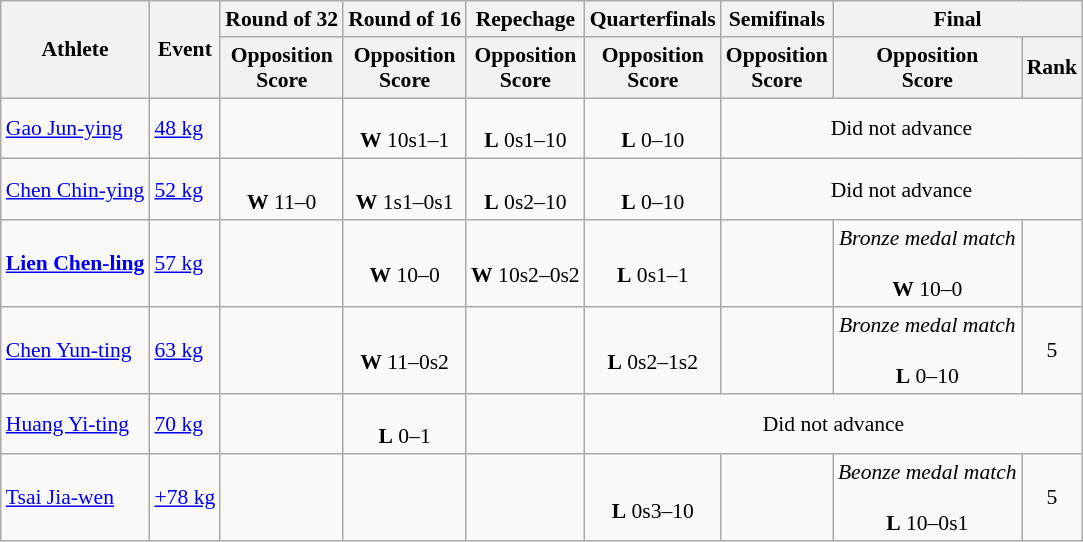<table class="wikitable" style="font-size:90%; text-align:center">
<tr>
<th rowspan="2">Athlete</th>
<th rowspan="2">Event</th>
<th>Round of 32</th>
<th>Round of 16</th>
<th>Repechage</th>
<th>Quarterfinals</th>
<th>Semifinals</th>
<th colspan="2">Final</th>
</tr>
<tr>
<th>Opposition<br>Score</th>
<th>Opposition<br>Score</th>
<th>Opposition<br>Score</th>
<th>Opposition<br>Score</th>
<th>Opposition<br>Score</th>
<th>Opposition<br>Score</th>
<th>Rank</th>
</tr>
<tr>
<td align="left"><a href='#'>Gao Jun-ying</a></td>
<td align="left"><a href='#'>48 kg</a></td>
<td></td>
<td><br><strong>W</strong> 10s1–1</td>
<td><br><strong>L</strong> 0s1–10</td>
<td><br><strong>L</strong> 0–10</td>
<td colspan="3">Did not advance</td>
</tr>
<tr>
<td align="left"><a href='#'>Chen Chin-ying</a></td>
<td align="left"><a href='#'>52 kg</a></td>
<td><br><strong>W</strong> 11–0</td>
<td><br><strong>W</strong> 1s1–0s1</td>
<td><br><strong>L</strong> 0s2–10</td>
<td><br><strong>L</strong> 0–10</td>
<td colspan="3">Did not advance</td>
</tr>
<tr>
<td align="left"><strong><a href='#'>Lien Chen-ling</a></strong></td>
<td align="left"><a href='#'>57 kg</a></td>
<td></td>
<td><br><strong>W</strong> 10–0</td>
<td><br><strong>W</strong> 10s2–0s2</td>
<td><br><strong>L</strong> 0s1–1</td>
<td></td>
<td><em>Bronze medal match</em><br><br><strong>W</strong> 10–0</td>
<td></td>
</tr>
<tr>
<td align="left"><a href='#'>Chen Yun-ting</a></td>
<td align="left"><a href='#'>63 kg</a></td>
<td></td>
<td><br><strong>W</strong> 11–0s2</td>
<td></td>
<td><br><strong>L</strong> 0s2–1s2</td>
<td></td>
<td><em>Bronze medal match</em><br><br><strong>L</strong> 0–10</td>
<td>5</td>
</tr>
<tr>
<td align="left"><a href='#'>Huang Yi-ting</a></td>
<td align="left"><a href='#'>70 kg</a></td>
<td></td>
<td><br><strong>L</strong> 0–1</td>
<td></td>
<td colspan="4">Did not advance</td>
</tr>
<tr>
<td align="left"><a href='#'>Tsai Jia-wen</a></td>
<td align="left"><a href='#'>+78 kg</a></td>
<td></td>
<td></td>
<td></td>
<td><br><strong>L</strong> 0s3–10</td>
<td></td>
<td><em>Beonze medal match</em><br><br><strong>L</strong> 10–0s1</td>
<td>5</td>
</tr>
</table>
